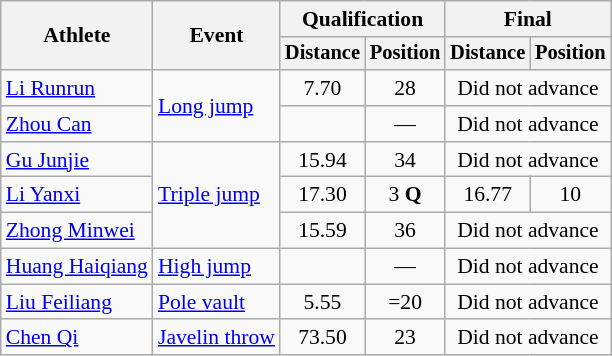<table class=wikitable style="font-size:90%">
<tr>
<th rowspan="2">Athlete</th>
<th rowspan="2">Event</th>
<th colspan="2">Qualification</th>
<th colspan="2">Final</th>
</tr>
<tr style="font-size:95%">
<th>Distance</th>
<th>Position</th>
<th>Distance</th>
<th>Position</th>
</tr>
<tr align=center>
<td align=left><a href='#'>Li Runrun</a></td>
<td align=left rowspan=2><a href='#'>Long jump</a></td>
<td>7.70</td>
<td>28</td>
<td colspan=2>Did not advance</td>
</tr>
<tr align=center>
<td align=left><a href='#'>Zhou Can</a></td>
<td></td>
<td>—</td>
<td colspan=2>Did not advance</td>
</tr>
<tr align=center>
<td align=left><a href='#'>Gu Junjie</a></td>
<td align=left rowspan=3><a href='#'>Triple jump</a></td>
<td>15.94</td>
<td>34</td>
<td colspan=2>Did not advance</td>
</tr>
<tr align=center>
<td align=left><a href='#'>Li Yanxi</a></td>
<td>17.30</td>
<td>3 <strong>Q</strong></td>
<td>16.77</td>
<td>10</td>
</tr>
<tr align=center>
<td align=left><a href='#'>Zhong Minwei</a></td>
<td>15.59</td>
<td>36</td>
<td colspan=2>Did not advance</td>
</tr>
<tr align=center>
<td align=left><a href='#'>Huang Haiqiang</a></td>
<td align=left><a href='#'>High jump</a></td>
<td></td>
<td>—</td>
<td colspan=2>Did not advance</td>
</tr>
<tr align=center>
<td align=left><a href='#'>Liu Feiliang</a></td>
<td align=left><a href='#'>Pole vault</a></td>
<td>5.55</td>
<td>=20</td>
<td colspan=2>Did not advance</td>
</tr>
<tr align=center>
<td align=left><a href='#'>Chen Qi</a></td>
<td align=left><a href='#'>Javelin throw</a></td>
<td>73.50</td>
<td>23</td>
<td colspan=2>Did not advance</td>
</tr>
</table>
